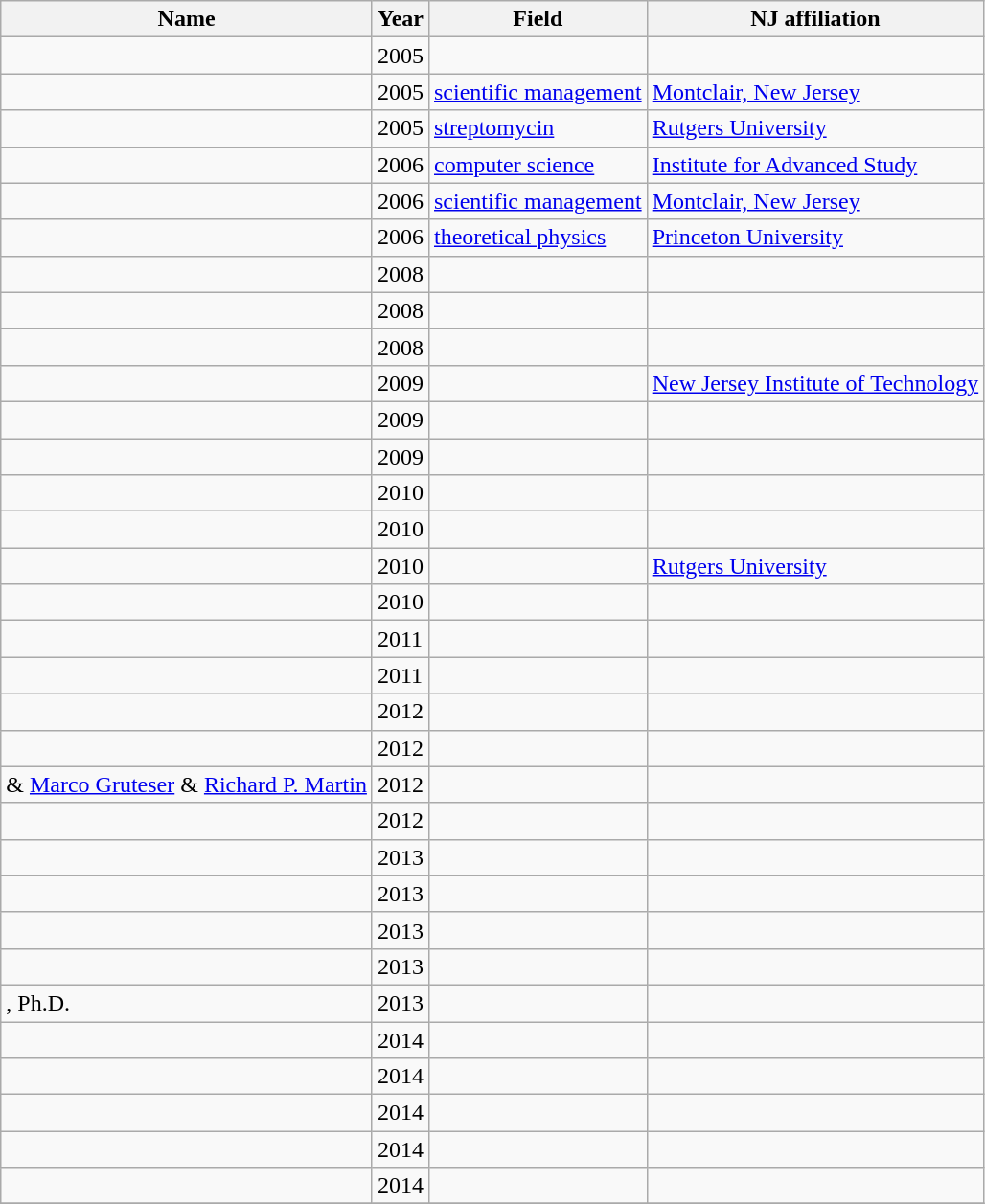<table class="wikitable sortable" style="font-size:100%">
<tr>
<th>Name</th>
<th>Year</th>
<th>Field</th>
<th>NJ affiliation</th>
</tr>
<tr>
<td></td>
<td>2005</td>
<td></td>
<td></td>
</tr>
<tr>
<td></td>
<td>2005</td>
<td><a href='#'>scientific management</a></td>
<td><a href='#'>Montclair, New Jersey</a></td>
</tr>
<tr>
<td></td>
<td>2005</td>
<td><a href='#'>streptomycin</a></td>
<td><a href='#'>Rutgers University</a></td>
</tr>
<tr>
<td></td>
<td>2006</td>
<td><a href='#'>computer science</a></td>
<td><a href='#'>Institute for Advanced Study</a></td>
</tr>
<tr>
<td></td>
<td>2006</td>
<td><a href='#'>scientific management</a></td>
<td><a href='#'>Montclair, New Jersey</a></td>
</tr>
<tr>
<td></td>
<td>2006</td>
<td><a href='#'>theoretical physics</a></td>
<td><a href='#'>Princeton University</a></td>
</tr>
<tr>
<td></td>
<td>2008</td>
<td></td>
<td></td>
</tr>
<tr>
<td></td>
<td>2008</td>
<td></td>
<td></td>
</tr>
<tr>
<td></td>
<td>2008</td>
<td></td>
<td></td>
</tr>
<tr>
<td></td>
<td>2009</td>
<td></td>
<td><a href='#'>New Jersey Institute of Technology</a></td>
</tr>
<tr>
<td></td>
<td>2009</td>
<td></td>
<td></td>
</tr>
<tr>
<td></td>
<td>2009</td>
<td></td>
<td></td>
</tr>
<tr>
<td></td>
<td>2010</td>
<td></td>
<td></td>
</tr>
<tr>
<td></td>
<td>2010</td>
<td></td>
<td></td>
</tr>
<tr>
<td></td>
<td>2010</td>
<td></td>
<td><a href='#'>Rutgers University</a></td>
</tr>
<tr>
<td></td>
<td>2010</td>
<td></td>
<td></td>
</tr>
<tr>
<td></td>
<td>2011</td>
<td></td>
<td></td>
</tr>
<tr>
<td></td>
<td>2011</td>
<td></td>
<td></td>
</tr>
<tr>
<td></td>
<td>2012</td>
<td></td>
<td></td>
</tr>
<tr>
<td></td>
<td>2012</td>
<td></td>
<td></td>
</tr>
<tr>
<td> & <a href='#'>Marco Gruteser</a> & <a href='#'>Richard P. Martin</a></td>
<td>2012</td>
<td></td>
<td></td>
</tr>
<tr>
<td></td>
<td>2012</td>
<td></td>
<td></td>
</tr>
<tr>
<td></td>
<td>2013</td>
<td></td>
<td></td>
</tr>
<tr>
<td></td>
<td>2013</td>
<td></td>
<td></td>
</tr>
<tr>
<td></td>
<td>2013</td>
<td></td>
<td></td>
</tr>
<tr>
<td></td>
<td>2013</td>
<td></td>
<td></td>
</tr>
<tr>
<td>, Ph.D.</td>
<td>2013</td>
<td></td>
<td></td>
</tr>
<tr>
<td></td>
<td>2014</td>
<td></td>
<td></td>
</tr>
<tr>
<td></td>
<td>2014</td>
<td></td>
<td></td>
</tr>
<tr>
<td></td>
<td>2014</td>
<td></td>
<td></td>
</tr>
<tr>
<td></td>
<td>2014</td>
<td></td>
<td></td>
</tr>
<tr>
<td></td>
<td>2014</td>
<td></td>
<td></td>
</tr>
<tr>
</tr>
</table>
